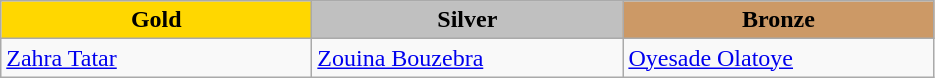<table class="wikitable" style="text-align:left">
<tr align="center">
<td width=200 bgcolor=gold><strong>Gold</strong></td>
<td width=200 bgcolor=silver><strong>Silver</strong></td>
<td width=200 bgcolor=CC9966><strong>Bronze</strong></td>
</tr>
<tr>
<td><a href='#'>Zahra Tatar</a><br></td>
<td><a href='#'>Zouina Bouzebra</a><br></td>
<td><a href='#'>Oyesade Olatoye</a><br></td>
</tr>
</table>
